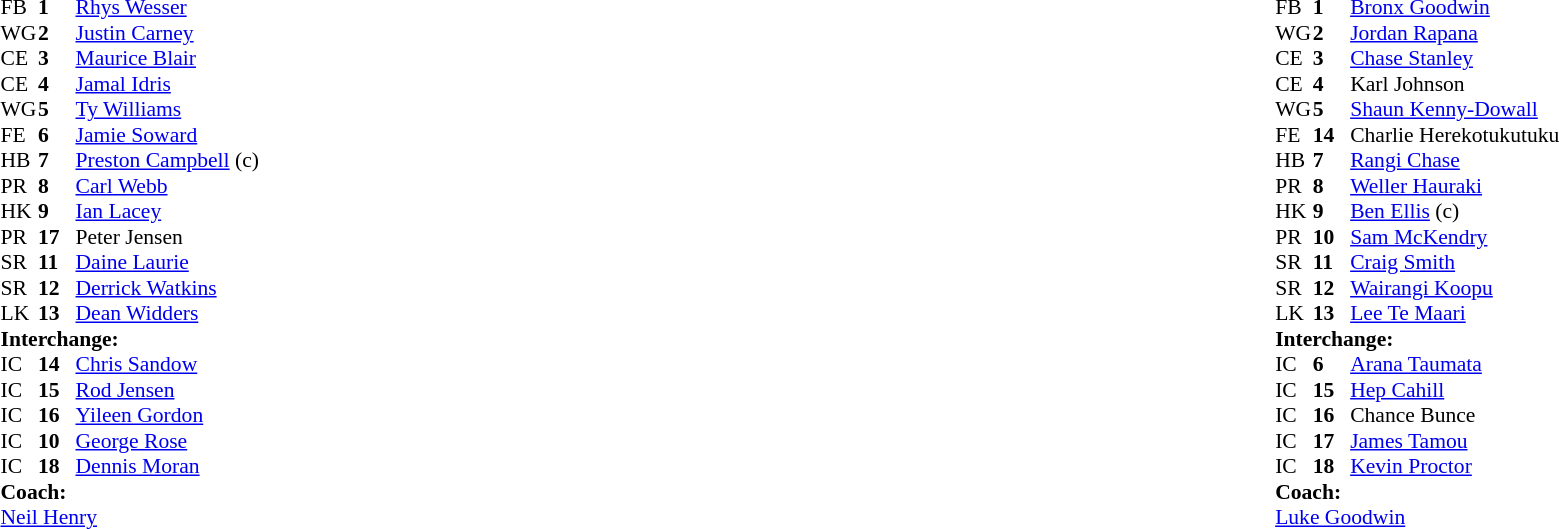<table width="100%">
<tr>
<td valign="top" width="50%"><br><table cellspacing="0" cellpadding="0" style="font-size: 90%">
<tr>
<th width="25"></th>
<th width="25"></th>
<td></td>
</tr>
<tr>
<td>FB</td>
<td><strong>1</strong></td>
<td><a href='#'>Rhys Wesser</a></td>
</tr>
<tr>
<td>WG</td>
<td><strong>2</strong></td>
<td><a href='#'>Justin Carney</a></td>
</tr>
<tr>
<td>CE</td>
<td><strong>3</strong></td>
<td><a href='#'>Maurice Blair</a></td>
</tr>
<tr>
<td>CE</td>
<td><strong>4</strong></td>
<td><a href='#'>Jamal Idris</a></td>
</tr>
<tr>
<td>WG</td>
<td><strong>5</strong></td>
<td><a href='#'>Ty Williams</a></td>
</tr>
<tr>
<td>FE</td>
<td><strong>6</strong></td>
<td><a href='#'>Jamie Soward</a></td>
</tr>
<tr>
<td>HB</td>
<td><strong>7</strong></td>
<td><a href='#'>Preston Campbell</a> (c)</td>
</tr>
<tr>
<td>PR</td>
<td><strong>8</strong></td>
<td><a href='#'>Carl Webb</a></td>
</tr>
<tr>
<td>HK</td>
<td><strong>9</strong></td>
<td><a href='#'>Ian Lacey</a></td>
</tr>
<tr>
<td>PR</td>
<td><strong>17</strong></td>
<td>Peter Jensen</td>
</tr>
<tr>
<td>SR</td>
<td><strong>11</strong></td>
<td><a href='#'>Daine Laurie</a></td>
</tr>
<tr>
<td>SR</td>
<td><strong>12</strong></td>
<td><a href='#'>Derrick Watkins</a></td>
</tr>
<tr>
<td>LK</td>
<td><strong>13</strong></td>
<td><a href='#'>Dean Widders</a></td>
</tr>
<tr>
<td colspan="3"><strong>Interchange:</strong></td>
</tr>
<tr>
<td>IC</td>
<td><strong>14</strong></td>
<td><a href='#'>Chris Sandow</a></td>
</tr>
<tr>
<td>IC</td>
<td><strong>15</strong></td>
<td><a href='#'>Rod Jensen</a></td>
</tr>
<tr>
<td>IC</td>
<td><strong>16</strong></td>
<td><a href='#'>Yileen Gordon</a></td>
</tr>
<tr>
<td>IC</td>
<td><strong>10</strong></td>
<td><a href='#'>George Rose</a></td>
</tr>
<tr>
<td>IC</td>
<td><strong>18</strong></td>
<td><a href='#'>Dennis Moran</a></td>
</tr>
<tr>
<td colspan="3"><strong>Coach:</strong></td>
</tr>
<tr>
<td colspan="4"><a href='#'>Neil Henry</a></td>
</tr>
</table>
</td>
<td valign="top" width="50%"><br><table cellspacing="0" cellpadding="0" align="center" style="font-size: 90%">
<tr>
<th width="25"></th>
<th width="25"></th>
<td></td>
</tr>
<tr>
<td>FB</td>
<td><strong>1</strong></td>
<td><a href='#'>Bronx Goodwin</a></td>
</tr>
<tr>
<td>WG</td>
<td><strong>2</strong></td>
<td><a href='#'>Jordan Rapana</a></td>
</tr>
<tr>
<td>CE</td>
<td><strong>3</strong></td>
<td><a href='#'>Chase Stanley</a></td>
</tr>
<tr>
<td>CE</td>
<td><strong>4</strong></td>
<td>Karl Johnson</td>
</tr>
<tr>
<td>WG</td>
<td><strong>5</strong></td>
<td><a href='#'>Shaun Kenny-Dowall</a></td>
</tr>
<tr>
<td>FE</td>
<td><strong>14</strong></td>
<td>Charlie Herekotukutuku</td>
</tr>
<tr>
<td>HB</td>
<td><strong>7</strong></td>
<td><a href='#'>Rangi Chase</a></td>
</tr>
<tr>
<td>PR</td>
<td><strong>8</strong></td>
<td><a href='#'>Weller Hauraki</a></td>
</tr>
<tr>
<td>HK</td>
<td><strong>9</strong></td>
<td><a href='#'>Ben Ellis</a> (c)</td>
</tr>
<tr>
<td>PR</td>
<td><strong>10</strong></td>
<td><a href='#'>Sam McKendry</a></td>
</tr>
<tr>
<td>SR</td>
<td><strong>11</strong></td>
<td><a href='#'>Craig Smith</a></td>
</tr>
<tr>
<td>SR</td>
<td><strong>12</strong></td>
<td><a href='#'>Wairangi Koopu</a></td>
</tr>
<tr>
<td>LK</td>
<td><strong>13</strong></td>
<td><a href='#'>Lee Te Maari</a></td>
</tr>
<tr>
<td colspan="3"><strong>Interchange:</strong></td>
</tr>
<tr>
<td>IC</td>
<td><strong>6</strong></td>
<td><a href='#'>Arana Taumata</a></td>
</tr>
<tr>
<td>IC</td>
<td><strong>15</strong></td>
<td><a href='#'>Hep Cahill</a></td>
</tr>
<tr>
<td>IC</td>
<td><strong>16</strong></td>
<td>Chance Bunce</td>
</tr>
<tr>
<td>IC</td>
<td><strong>17</strong></td>
<td><a href='#'>James Tamou</a></td>
</tr>
<tr>
<td>IC</td>
<td><strong>18</strong></td>
<td><a href='#'>Kevin Proctor</a></td>
</tr>
<tr>
<td colspan="3"><strong>Coach:</strong></td>
</tr>
<tr>
<td colspan="4"><a href='#'>Luke Goodwin</a></td>
</tr>
</table>
</td>
</tr>
</table>
